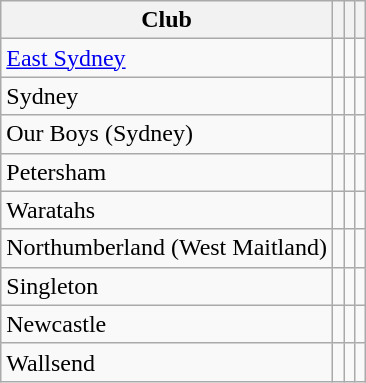<table class="wikitable sortable" style="text-align:center;font-size:100%;">
<tr>
<th>Club</th>
<th></th>
<th></th>
<th></th>
</tr>
<tr>
<td align=left><a href='#'>East Sydney</a></td>
<td></td>
<td></td>
<td></td>
</tr>
<tr>
<td align=left>Sydney</td>
<td></td>
<td></td>
<td></td>
</tr>
<tr>
<td align=left>Our Boys (Sydney)</td>
<td></td>
<td></td>
<td></td>
</tr>
<tr>
<td align=left>Petersham</td>
<td></td>
<td></td>
<td></td>
</tr>
<tr>
<td align=left>Waratahs</td>
<td></td>
<td></td>
<td></td>
</tr>
<tr>
<td align=left>Northumberland (West Maitland)</td>
<td></td>
<td></td>
<td></td>
</tr>
<tr>
<td align=left>Singleton</td>
<td></td>
<td></td>
<td></td>
</tr>
<tr>
<td align=left>Newcastle</td>
<td></td>
<td></td>
<td></td>
</tr>
<tr>
<td align=left>Wallsend</td>
<td></td>
<td></td>
<td></td>
</tr>
</table>
